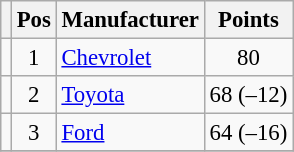<table class="wikitable" style="font-size: 95%;">
<tr>
<th></th>
<th>Pos</th>
<th>Manufacturer</th>
<th>Points</th>
</tr>
<tr>
<td align="left"></td>
<td style="text-align:center;">1</td>
<td><a href='#'>Chevrolet</a></td>
<td style="text-align:center;">80</td>
</tr>
<tr>
<td align="left"></td>
<td style="text-align:center;">2</td>
<td><a href='#'>Toyota</a></td>
<td style="text-align:center;">68 (–12)</td>
</tr>
<tr>
<td align="left"></td>
<td style="text-align:center;">3</td>
<td><a href='#'>Ford</a></td>
<td style="text-align:center;">64 (–16)</td>
</tr>
<tr class="sortbottom">
</tr>
</table>
